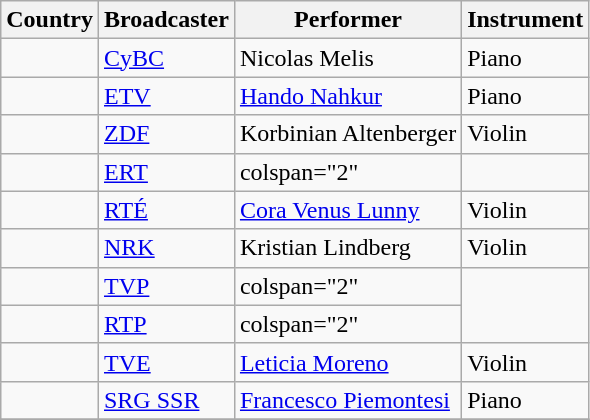<table class="wikitable" style="text-align: left;">
<tr>
<th>Country</th>
<th>Broadcaster</th>
<th>Performer</th>
<th>Instrument</th>
</tr>
<tr>
<td> </td>
<td><a href='#'>CyBC</a></td>
<td>Nicolas Melis</td>
<td>Piano</td>
</tr>
<tr>
<td></td>
<td><a href='#'>ETV</a></td>
<td><a href='#'>Hando Nahkur</a></td>
<td>Piano</td>
</tr>
<tr>
<td></td>
<td><a href='#'>ZDF</a></td>
<td>Korbinian Altenberger</td>
<td>Violin</td>
</tr>
<tr>
<td></td>
<td><a href='#'>ERT</a></td>
<td>colspan="2" </td>
</tr>
<tr>
<td></td>
<td><a href='#'>RTÉ</a></td>
<td><a href='#'>Cora Venus Lunny</a></td>
<td>Violin</td>
</tr>
<tr>
<td></td>
<td><a href='#'>NRK</a></td>
<td>Kristian Lindberg</td>
<td>Violin</td>
</tr>
<tr>
<td></td>
<td><a href='#'>TVP</a></td>
<td>colspan="2" </td>
</tr>
<tr>
<td></td>
<td><a href='#'>RTP</a></td>
<td>colspan="2" </td>
</tr>
<tr>
<td></td>
<td><a href='#'>TVE</a></td>
<td><a href='#'>Leticia Moreno</a></td>
<td>Violin</td>
</tr>
<tr>
<td></td>
<td><a href='#'>SRG SSR</a></td>
<td><a href='#'>Francesco Piemontesi</a></td>
<td>Piano</td>
</tr>
<tr>
</tr>
</table>
